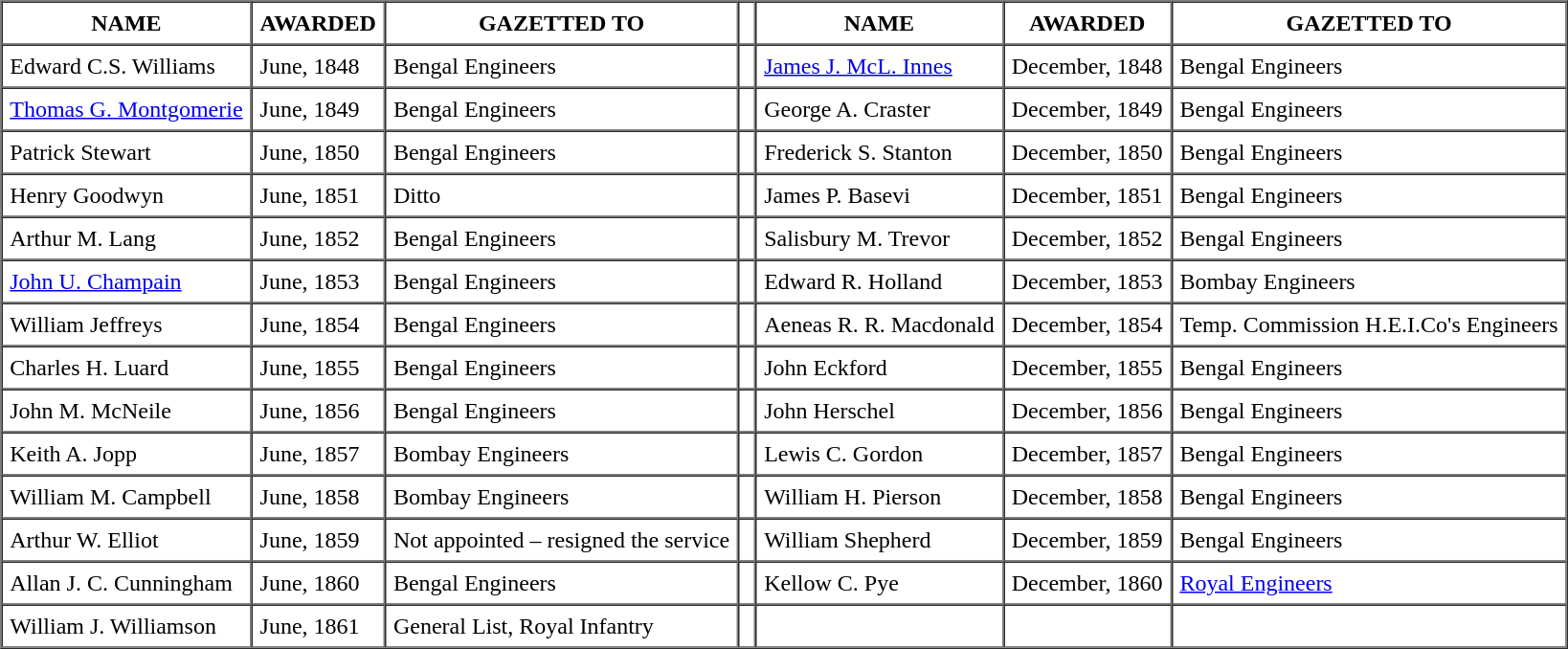<table border="1" cellspacing="0" cellpadding="5" style="margin:auto;">
<tr>
<th>NAME</th>
<th>AWARDED</th>
<th>GAZETTED TO</th>
<th></th>
<th>NAME</th>
<th>AWARDED</th>
<th>GAZETTED TO</th>
</tr>
<tr>
<td>Edward C.S. Williams</td>
<td>June, 1848</td>
<td>Bengal Engineers</td>
<td></td>
<td><a href='#'>James J. McL. Innes</a></td>
<td>December, 1848</td>
<td>Bengal Engineers</td>
</tr>
<tr>
<td><a href='#'>Thomas G. Montgomerie</a></td>
<td>June, 1849</td>
<td>Bengal Engineers</td>
<td></td>
<td>George A. Craster</td>
<td>December, 1849</td>
<td>Bengal Engineers</td>
</tr>
<tr>
<td>Patrick Stewart</td>
<td>June, 1850</td>
<td>Bengal Engineers</td>
<td></td>
<td>Frederick S. Stanton</td>
<td>December, 1850</td>
<td>Bengal Engineers</td>
</tr>
<tr>
<td>Henry Goodwyn</td>
<td>June, 1851</td>
<td>Ditto</td>
<td></td>
<td>James P. Basevi</td>
<td>December, 1851</td>
<td>Bengal Engineers</td>
</tr>
<tr>
<td>Arthur M. Lang</td>
<td>June, 1852</td>
<td>Bengal Engineers</td>
<td></td>
<td>Salisbury M. Trevor</td>
<td>December, 1852</td>
<td>Bengal Engineers</td>
</tr>
<tr>
<td><a href='#'>John U. Champain</a></td>
<td>June, 1853</td>
<td>Bengal Engineers</td>
<td></td>
<td>Edward R. Holland</td>
<td>December, 1853</td>
<td>Bombay Engineers</td>
</tr>
<tr>
<td>William Jeffreys</td>
<td>June, 1854</td>
<td>Bengal Engineers</td>
<td></td>
<td>Aeneas R. R. Macdonald</td>
<td>December, 1854</td>
<td>Temp. Commission H.E.I.Co's Engineers</td>
</tr>
<tr>
<td>Charles H. Luard</td>
<td>June, 1855</td>
<td>Bengal Engineers</td>
<td></td>
<td>John Eckford</td>
<td>December, 1855</td>
<td>Bengal Engineers</td>
</tr>
<tr>
<td>John M. McNeile</td>
<td>June, 1856</td>
<td>Bengal Engineers</td>
<td></td>
<td>John Herschel</td>
<td>December, 1856</td>
<td>Bengal Engineers</td>
</tr>
<tr>
<td>Keith A. Jopp</td>
<td>June, 1857</td>
<td>Bombay Engineers</td>
<td></td>
<td>Lewis C. Gordon</td>
<td>December, 1857</td>
<td>Bengal Engineers</td>
</tr>
<tr>
<td>William M. Campbell</td>
<td>June, 1858</td>
<td>Bombay Engineers</td>
<td></td>
<td>William H. Pierson</td>
<td>December, 1858</td>
<td>Bengal Engineers</td>
</tr>
<tr>
<td>Arthur W. Elliot</td>
<td>June, 1859</td>
<td>Not appointed – resigned the service</td>
<td></td>
<td>William Shepherd</td>
<td>December, 1859</td>
<td>Bengal Engineers</td>
</tr>
<tr>
<td>Allan J. C. Cunningham</td>
<td>June, 1860</td>
<td>Bengal Engineers</td>
<td></td>
<td>Kellow C. Pye</td>
<td>December, 1860</td>
<td><a href='#'>Royal Engineers</a></td>
</tr>
<tr>
<td>William J. Williamson</td>
<td>June, 1861</td>
<td>General List, Royal Infantry</td>
<td></td>
<td></td>
<td></td>
<td></td>
</tr>
</table>
